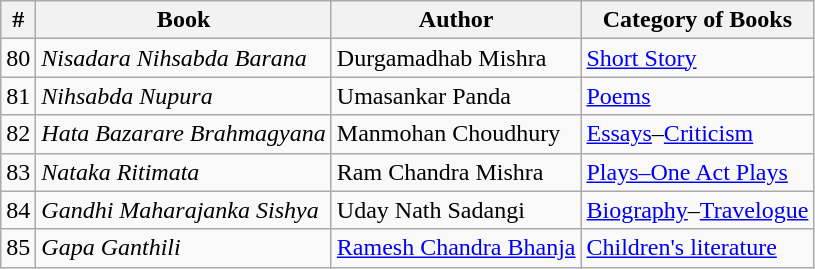<table class="wikitable">
<tr>
<th>#</th>
<th>Book</th>
<th>Author</th>
<th>Category of Books</th>
</tr>
<tr>
<td>80</td>
<td><em>Nisadara Nihsabda Barana</em></td>
<td>Durgamadhab Mishra</td>
<td><a href='#'>Short Story</a></td>
</tr>
<tr>
<td>81</td>
<td><em>Nihsabda Nupura</em></td>
<td>Umasankar Panda</td>
<td><a href='#'>Poems</a></td>
</tr>
<tr>
<td>82</td>
<td><em>Hata Bazarare Brahmagyana</em></td>
<td>Manmohan Choudhury</td>
<td><a href='#'>Essays</a>–<a href='#'>Criticism</a></td>
</tr>
<tr>
<td>83</td>
<td><em>Nataka Ritimata</em></td>
<td>Ram Chandra Mishra</td>
<td><a href='#'>Plays–One Act Plays</a></td>
</tr>
<tr>
<td>84</td>
<td><em>Gandhi Maharajanka Sishya</em></td>
<td>Uday Nath Sadangi</td>
<td><a href='#'>Biography</a>–<a href='#'>Travelogue</a></td>
</tr>
<tr>
<td>85</td>
<td><em>Gapa Ganthili</em></td>
<td><a href='#'>Ramesh Chandra Bhanja</a></td>
<td><a href='#'>Children's literature</a></td>
</tr>
</table>
